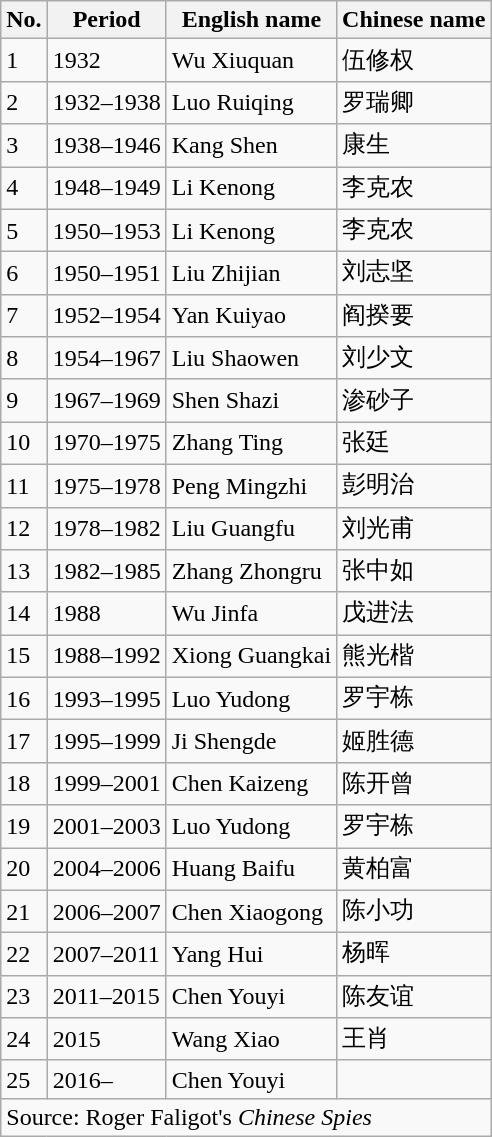<table class="wikitable">
<tr>
<th>No.</th>
<th>Period</th>
<th>English name</th>
<th>Chinese name</th>
</tr>
<tr>
<td>1</td>
<td>1932</td>
<td>Wu Xiuquan</td>
<td>伍修权</td>
</tr>
<tr>
<td>2</td>
<td>1932–1938</td>
<td>Luo Ruiqing</td>
<td>罗瑞卿</td>
</tr>
<tr>
<td>3</td>
<td>1938–1946</td>
<td>Kang Shen</td>
<td>康生</td>
</tr>
<tr>
<td>4</td>
<td>1948–1949</td>
<td>Li Kenong</td>
<td>李克农</td>
</tr>
<tr>
<td>5</td>
<td>1950–1953</td>
<td>Li Kenong</td>
<td>李克农</td>
</tr>
<tr>
<td>6</td>
<td>1950–1951</td>
<td>Liu Zhijian</td>
<td>刘志坚</td>
</tr>
<tr>
<td>7</td>
<td>1952–1954</td>
<td>Yan Kuiyao</td>
<td>阎揆要</td>
</tr>
<tr>
<td>8</td>
<td>1954–1967</td>
<td>Liu Shaowen</td>
<td>刘少文</td>
</tr>
<tr>
<td>9</td>
<td>1967–1969</td>
<td>Shen Shazi</td>
<td>渗砂子</td>
</tr>
<tr>
<td>10</td>
<td>1970–1975</td>
<td>Zhang Ting</td>
<td>张廷</td>
</tr>
<tr>
<td>11</td>
<td>1975–1978</td>
<td>Peng Mingzhi</td>
<td>彭明治</td>
</tr>
<tr>
<td>12</td>
<td>1978–1982</td>
<td>Liu Guangfu</td>
<td>刘光甫</td>
</tr>
<tr>
<td>13</td>
<td>1982–1985</td>
<td>Zhang Zhongru</td>
<td>张中如</td>
</tr>
<tr>
<td>14</td>
<td>1988</td>
<td>Wu Jinfa</td>
<td>戊进法</td>
</tr>
<tr>
<td>15</td>
<td>1988–1992</td>
<td>Xiong Guangkai</td>
<td>熊光楷</td>
</tr>
<tr>
<td>16</td>
<td>1993–1995</td>
<td>Luo Yudong</td>
<td>罗宇栋</td>
</tr>
<tr>
<td>17</td>
<td>1995–1999</td>
<td>Ji Shengde</td>
<td>姬胜德</td>
</tr>
<tr>
<td>18</td>
<td>1999–2001</td>
<td>Chen Kaizeng</td>
<td>陈开曾</td>
</tr>
<tr>
<td>19</td>
<td>2001–2003</td>
<td>Luo Yudong</td>
<td>罗宇栋</td>
</tr>
<tr>
<td>20</td>
<td>2004–2006</td>
<td>Huang Baifu</td>
<td>黄柏富</td>
</tr>
<tr>
<td>21</td>
<td>2006–2007</td>
<td>Chen Xiaogong</td>
<td>陈小功</td>
</tr>
<tr>
<td>22</td>
<td>2007–2011</td>
<td>Yang Hui</td>
<td>杨晖</td>
</tr>
<tr>
<td>23</td>
<td>2011–2015</td>
<td>Chen Youyi</td>
<td>陈友谊</td>
</tr>
<tr>
<td>24</td>
<td>2015</td>
<td>Wang Xiao</td>
<td>王肖</td>
</tr>
<tr>
<td>25</td>
<td>2016–</td>
<td>Chen Youyi</td>
<td></td>
</tr>
<tr>
<td colspan="4">Source: Roger Faligot's <em>Chinese Spies</em></td>
</tr>
</table>
